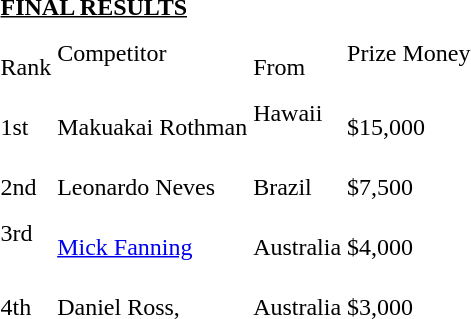<table class="MsoNormalTable">
<tr>
<td colspan="4"><br><strong><u>FINAL RESULTS</u></strong></td>
</tr>
<tr>
<td><br>Rank</td>
<td>Competitor</td>
<td><br>From</td>
<td>Prize Money</td>
</tr>
<tr>
<td><br>1st</td>
<td><br>Makuakai Rothman</td>
<td>Hawaii</td>
<td><br>$15,000</td>
</tr>
<tr>
<td><br>2nd</td>
<td><br>Leonardo Neves</td>
<td><br>Brazil</td>
<td><br>$7,500</td>
</tr>
<tr>
<td>3rd</td>
<td><br><a href='#'>Mick Fanning</a></td>
<td><br>Australia</td>
<td><br>$4,000</td>
</tr>
<tr>
<td><br>4th</td>
<td><br>Daniel Ross,</td>
<td><br>Australia</td>
<td><br>$3,000</td>
</tr>
</table>
